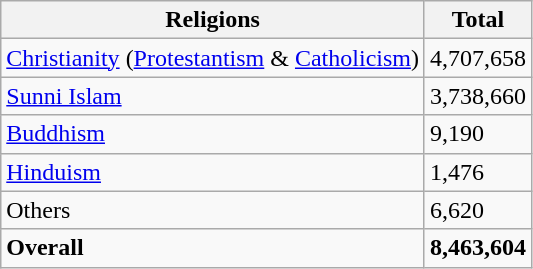<table class="wikitable">
<tr>
<th>Religions</th>
<th>Total</th>
</tr>
<tr>
<td><a href='#'>Christianity</a> (<a href='#'>Protestantism</a> & <a href='#'>Catholicism</a>)</td>
<td>4,707,658</td>
</tr>
<tr>
<td><a href='#'>Sunni Islam</a></td>
<td>3,738,660</td>
</tr>
<tr>
<td><a href='#'>Buddhism</a></td>
<td>9,190</td>
</tr>
<tr>
<td><a href='#'>Hinduism</a></td>
<td>1,476</td>
</tr>
<tr>
<td>Others</td>
<td>6,620</td>
</tr>
<tr>
<td><strong>Overall</strong></td>
<td><strong>8,463,604</strong></td>
</tr>
</table>
